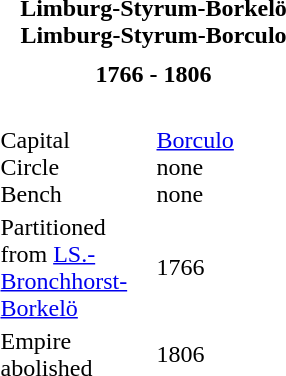<table align="right" class="toccolours">
<tr>
<td colspan=2 align="center"><strong>Limburg-Styrum-Borkelö</strong><br><strong>Limburg-Styrum-Borculo</strong></td>
</tr>
<tr>
<td colspan=2 align="center"></td>
</tr>
<tr>
<td colspan=2 align="center"><strong>1766 - 1806</strong></td>
</tr>
<tr>
<td><br></td>
</tr>
<tr>
<td width=100px>Capital<br>Circle<br>Bench</td>
<td width=100px><a href='#'>Borculo</a><br>none<br>none</td>
</tr>
<tr>
<td>Partitioned from <a href='#'>LS.-Bronchhorst-Borkelö</a></td>
<td>1766</td>
</tr>
<tr>
<td>Empire abolished</td>
<td>1806</td>
</tr>
<tr>
</tr>
</table>
